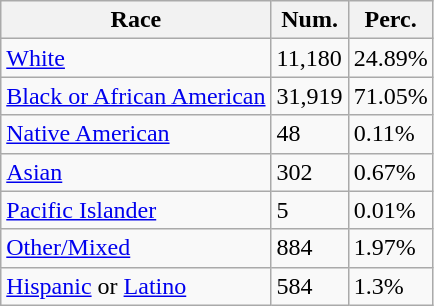<table class="wikitable">
<tr>
<th>Race</th>
<th>Num.</th>
<th>Perc.</th>
</tr>
<tr>
<td><a href='#'>White</a></td>
<td>11,180</td>
<td>24.89%</td>
</tr>
<tr>
<td><a href='#'>Black or African American</a></td>
<td>31,919</td>
<td>71.05%</td>
</tr>
<tr>
<td><a href='#'>Native American</a></td>
<td>48</td>
<td>0.11%</td>
</tr>
<tr>
<td><a href='#'>Asian</a></td>
<td>302</td>
<td>0.67%</td>
</tr>
<tr>
<td><a href='#'>Pacific Islander</a></td>
<td>5</td>
<td>0.01%</td>
</tr>
<tr>
<td><a href='#'>Other/Mixed</a></td>
<td>884</td>
<td>1.97%</td>
</tr>
<tr>
<td><a href='#'>Hispanic</a> or <a href='#'>Latino</a></td>
<td>584</td>
<td>1.3%</td>
</tr>
</table>
